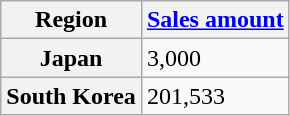<table class="wikitable plainrowheaders sortable">
<tr>
<th>Region</th>
<th><a href='#'>Sales amount</a></th>
</tr>
<tr>
<th scope="row">Japan</th>
<td>3,000</td>
</tr>
<tr>
<th scope="row">South Korea</th>
<td>201,533</td>
</tr>
</table>
